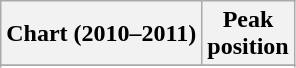<table class="wikitable sortable plainrowheaders" style="text-align:center">
<tr>
<th scope="col">Chart (2010–2011)</th>
<th scope="col">Peak<br>position</th>
</tr>
<tr>
</tr>
<tr>
</tr>
<tr>
</tr>
<tr>
</tr>
<tr>
</tr>
</table>
